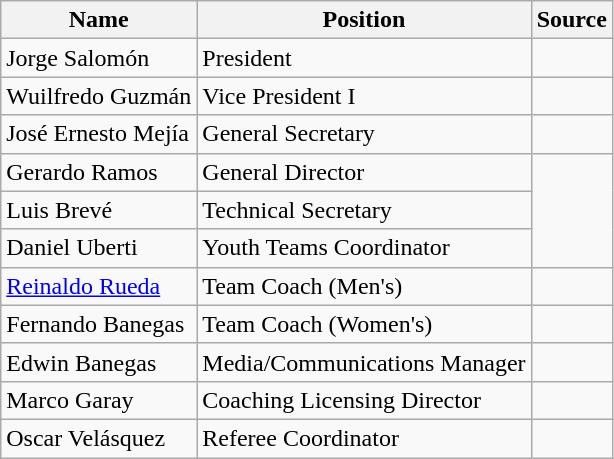<table class="wikitable">
<tr>
<th>Name</th>
<th>Position</th>
<th>Source</th>
</tr>
<tr>
<td> Jorge Salomón</td>
<td>President</td>
<td></td>
</tr>
<tr>
<td> Wuilfredo Guzmán</td>
<td>Vice President I</td>
<td></td>
</tr>
<tr>
<td> José Ernesto Mejía</td>
<td>General Secretary</td>
<td></td>
</tr>
<tr>
<td> Gerardo Ramos</td>
<td>General Director</td>
</tr>
<tr>
<td> Luis Brevé</td>
<td>Technical Secretary</td>
</tr>
<tr>
<td> Daniel Uberti</td>
<td>Youth Teams Coordinator</td>
</tr>
<tr>
<td> <a href='#'>Reinaldo Rueda</a></td>
<td>Team Coach (Men's)</td>
<td></td>
</tr>
<tr>
<td> Fernando Banegas</td>
<td>Team Coach (Women's)</td>
</tr>
<tr>
<td> Edwin Banegas</td>
<td>Media/Communications Manager</td>
<td></td>
</tr>
<tr>
<td> Marco Garay</td>
<td>Coaching Licensing Director</td>
<td></td>
</tr>
<tr>
<td> Oscar Velásquez</td>
<td>Referee Coordinator</td>
<td></td>
</tr>
</table>
